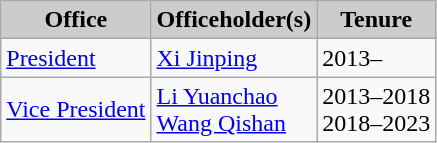<table class="wikitable">
<tr>
<th style="background:#ccc;">Office</th>
<th style="background:#ccc;">Officeholder(s)</th>
<th style="background:#ccc;">Tenure</th>
</tr>
<tr>
<td><a href='#'>President</a></td>
<td><a href='#'>Xi Jinping</a></td>
<td>2013–</td>
</tr>
<tr>
<td><a href='#'>Vice President</a></td>
<td><a href='#'>Li Yuanchao</a><br><a href='#'>Wang Qishan</a></td>
<td>2013–2018<br>2018–2023</td>
</tr>
</table>
